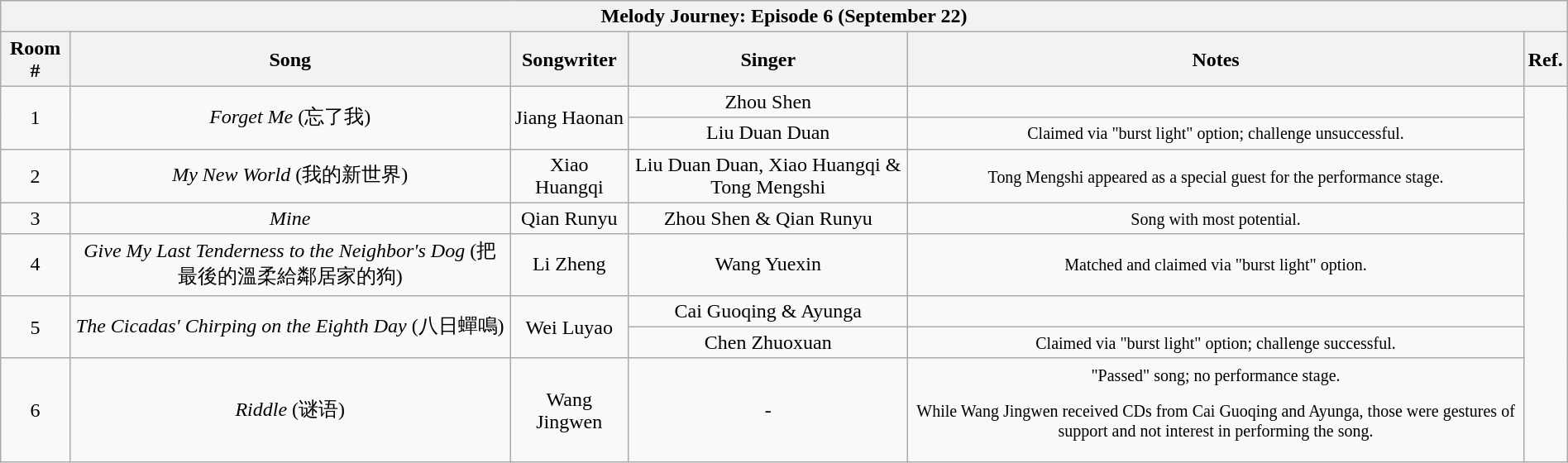<table class="wikitable" width="100%" style="text-align:center;">
<tr>
<th colspan=6>Melody Journey: Episode 6 (September 22)</th>
</tr>
<tr>
<th>Room #</th>
<th>Song</th>
<th>Songwriter</th>
<th>Singer</th>
<th>Notes</th>
<th>Ref.</th>
</tr>
<tr>
<td rowspan=2>1</td>
<td rowspan=2><em>Forget Me</em> (忘了我)</td>
<td rowspan=2>Jiang Haonan</td>
<td>Zhou Shen</td>
<td></td>
<td rowspan=8></td>
</tr>
<tr>
<td>Liu Duan Duan</td>
<td><small>Claimed via "burst light" option; challenge unsuccessful.</small></td>
</tr>
<tr>
<td>2</td>
<td><em>My New World</em> (我的新世界)</td>
<td>Xiao Huangqi</td>
<td>Liu Duan Duan, Xiao Huangqi & Tong Mengshi</td>
<td><small>Tong Mengshi appeared as a special guest for the performance stage.</small></td>
</tr>
<tr>
<td>3</td>
<td><em>Mine</em></td>
<td>Qian Runyu</td>
<td>Zhou Shen & Qian Runyu</td>
<td><small>Song with most potential.</small></td>
</tr>
<tr>
<td>4</td>
<td><em>Give My Last Tenderness to the Neighbor's Dog</em> (把最後的溫柔給鄰居家的狗)</td>
<td>Li Zheng</td>
<td>Wang Yuexin</td>
<td><small>Matched and claimed via "burst light" option.</small></td>
</tr>
<tr>
<td rowspan=2>5</td>
<td rowspan=2><em>The Cicadas' Chirping on the Eighth Day</em> (八日蟬鳴)</td>
<td rowspan=2>Wei Luyao</td>
<td>Cai Guoqing & Ayunga</td>
<td></td>
</tr>
<tr>
<td>Chen Zhuoxuan</td>
<td><small>Claimed via "burst light" option; challenge successful.</small></td>
</tr>
<tr>
<td>6</td>
<td><em>Riddle</em> (谜语)</td>
<td>Wang Jingwen</td>
<td>-</td>
<td><small>"Passed" song; no performance stage.<p>While Wang Jingwen received CDs from Cai Guoqing and Ayunga, those were gestures of support and not interest in performing the song.</p></small></td>
</tr>
</table>
